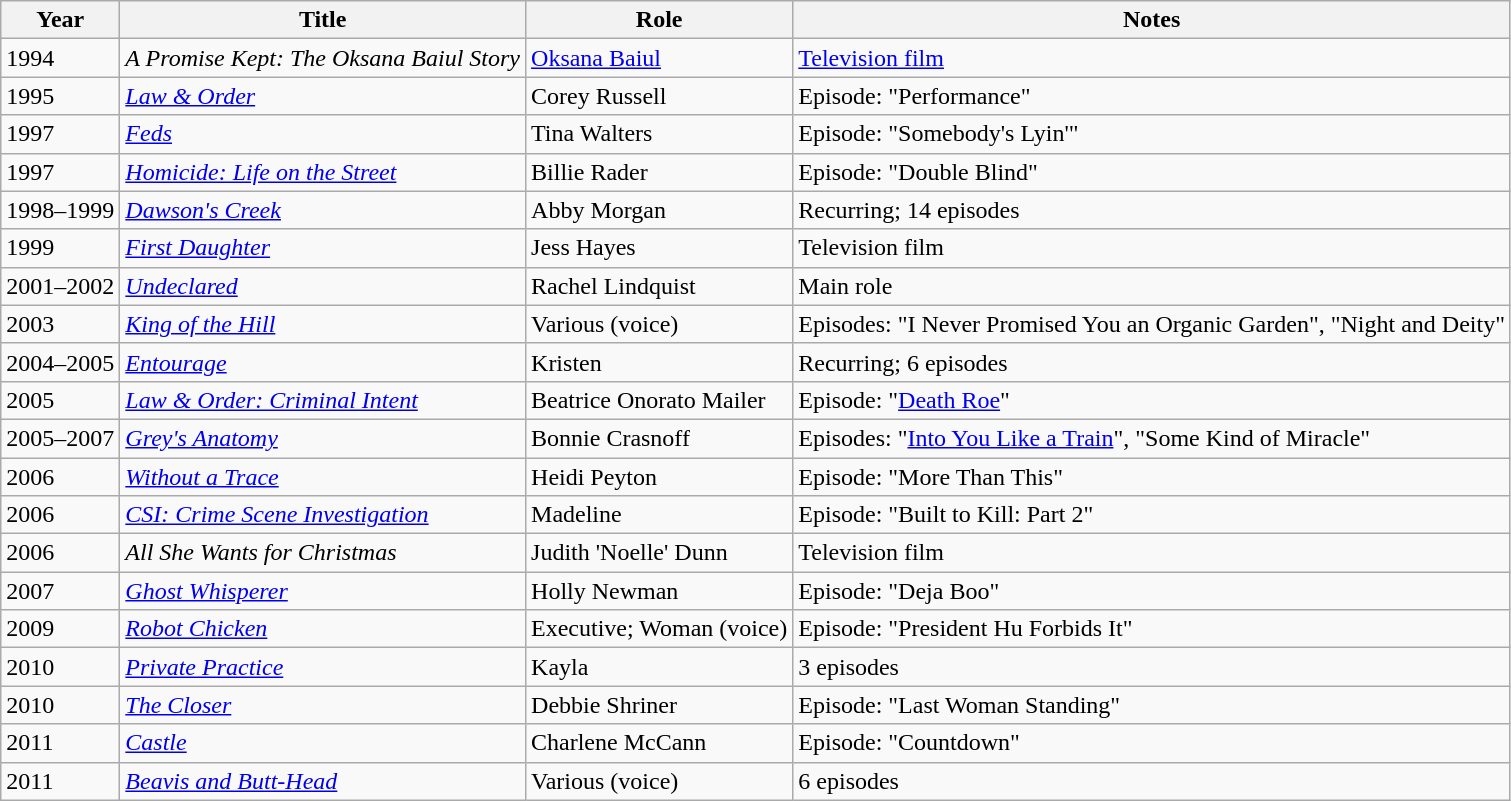<table class="wikitable sortable">
<tr>
<th>Year</th>
<th>Title</th>
<th>Role</th>
<th class="unsortable">Notes</th>
</tr>
<tr>
<td>1994</td>
<td><em>A Promise Kept: The Oksana Baiul Story</em></td>
<td><a href='#'>Oksana Baiul</a></td>
<td><a href='#'>Television film</a></td>
</tr>
<tr>
<td>1995</td>
<td><em><a href='#'>Law & Order</a></em></td>
<td>Corey Russell</td>
<td>Episode: "Performance"</td>
</tr>
<tr>
<td>1997</td>
<td><em><a href='#'>Feds</a></em></td>
<td>Tina Walters</td>
<td>Episode: "Somebody's Lyin'"</td>
</tr>
<tr>
<td>1997</td>
<td><em><a href='#'>Homicide: Life on the Street</a></em></td>
<td>Billie Rader</td>
<td>Episode: "Double Blind"</td>
</tr>
<tr>
<td>1998–1999</td>
<td><em><a href='#'>Dawson's Creek</a></em></td>
<td>Abby Morgan</td>
<td>Recurring; 14 episodes</td>
</tr>
<tr>
<td>1999</td>
<td><em><a href='#'>First Daughter</a></em></td>
<td>Jess Hayes</td>
<td>Television film</td>
</tr>
<tr>
<td>2001–2002</td>
<td><em><a href='#'>Undeclared</a></em></td>
<td>Rachel Lindquist</td>
<td>Main role</td>
</tr>
<tr>
<td>2003</td>
<td><em><a href='#'>King of the Hill</a></em></td>
<td>Various (voice)</td>
<td>Episodes: "I Never Promised You an Organic Garden", "Night and Deity"</td>
</tr>
<tr>
<td>2004–2005</td>
<td><em><a href='#'>Entourage</a></em></td>
<td>Kristen</td>
<td>Recurring; 6 episodes</td>
</tr>
<tr>
<td>2005</td>
<td><em><a href='#'>Law & Order: Criminal Intent</a></em></td>
<td>Beatrice Onorato Mailer</td>
<td>Episode: "<a href='#'>Death Roe</a>"</td>
</tr>
<tr>
<td>2005–2007</td>
<td><em><a href='#'>Grey's Anatomy</a></em></td>
<td>Bonnie Crasnoff</td>
<td>Episodes: "<a href='#'>Into You Like a Train</a>", "Some Kind of Miracle"</td>
</tr>
<tr>
<td>2006</td>
<td><em><a href='#'>Without a Trace</a></em></td>
<td>Heidi Peyton</td>
<td>Episode: "More Than This"</td>
</tr>
<tr>
<td>2006</td>
<td><em><a href='#'>CSI: Crime Scene Investigation</a></em></td>
<td>Madeline</td>
<td>Episode: "Built to Kill: Part 2"</td>
</tr>
<tr>
<td>2006</td>
<td><em>All She Wants for Christmas</em></td>
<td>Judith 'Noelle' Dunn</td>
<td>Television film</td>
</tr>
<tr>
<td>2007</td>
<td><em><a href='#'>Ghost Whisperer</a></em></td>
<td>Holly Newman</td>
<td>Episode: "Deja Boo"</td>
</tr>
<tr>
<td>2009</td>
<td><em><a href='#'>Robot Chicken</a></em></td>
<td>Executive; Woman (voice)</td>
<td>Episode: "President Hu Forbids It"</td>
</tr>
<tr>
<td>2010</td>
<td><em><a href='#'>Private Practice</a></em></td>
<td>Kayla</td>
<td>3 episodes</td>
</tr>
<tr>
<td>2010</td>
<td><em><a href='#'>The Closer</a></em></td>
<td>Debbie Shriner</td>
<td>Episode: "Last Woman Standing"</td>
</tr>
<tr>
<td>2011</td>
<td><em><a href='#'>Castle</a></em></td>
<td>Charlene McCann</td>
<td>Episode: "Countdown"</td>
</tr>
<tr>
<td>2011</td>
<td><em><a href='#'>Beavis and Butt-Head</a></em></td>
<td>Various (voice)</td>
<td>6 episodes</td>
</tr>
</table>
